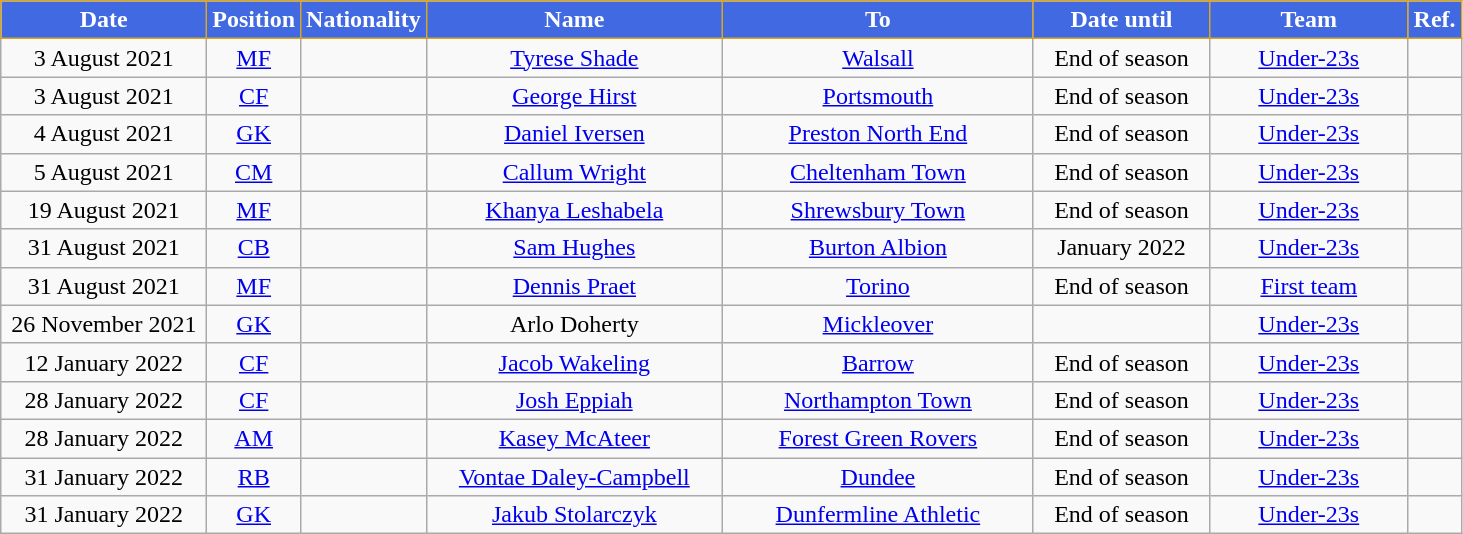<table class="wikitable" style="text-align:center">
<tr>
<th style="background:royalblue;color:white;border:1px solid goldenrod;width:130px">Date</th>
<th style="background:royalblue;color:white;border:1px solid goldenrod;width:50px">Position</th>
<th style="background:royalblue;color:white;border:1px solid goldenrod;width:50px">Nationality</th>
<th style="background:royalblue;color:white;border:1px solid goldenrod;width:190px">Name</th>
<th style="background:royalblue;color:white;border:1px solid goldenrod;width:200px">To</th>
<th style="background:royalblue;color:white;border:1px solid goldenrod;width:110px">Date until</th>
<th style="background:royalblue;color:white;border:1px solid goldenrod;width:125px">Team</th>
<th style="background:royalblue;color:white;border:1px solid goldenrod;width:25px">Ref.</th>
</tr>
<tr>
<td>3 August 2021</td>
<td><a href='#'>MF</a></td>
<td></td>
<td><a href='#'>Tyrese Shade</a></td>
<td> <a href='#'>Walsall</a></td>
<td>End of season</td>
<td><a href='#'>Under-23s</a></td>
<td></td>
</tr>
<tr>
<td>3 August 2021</td>
<td><a href='#'>CF</a></td>
<td></td>
<td><a href='#'>George Hirst</a></td>
<td> <a href='#'>Portsmouth</a></td>
<td>End of season</td>
<td><a href='#'>Under-23s</a></td>
<td></td>
</tr>
<tr>
<td>4 August 2021</td>
<td><a href='#'>GK</a></td>
<td></td>
<td><a href='#'>Daniel Iversen</a></td>
<td> <a href='#'>Preston North End</a></td>
<td>End of season</td>
<td><a href='#'>Under-23s</a></td>
<td></td>
</tr>
<tr>
<td>5 August 2021</td>
<td><a href='#'>CM</a></td>
<td></td>
<td><a href='#'>Callum Wright</a></td>
<td> <a href='#'>Cheltenham Town</a></td>
<td>End of season</td>
<td><a href='#'>Under-23s</a></td>
<td></td>
</tr>
<tr>
<td>19 August 2021</td>
<td><a href='#'>MF</a></td>
<td></td>
<td><a href='#'>Khanya Leshabela</a></td>
<td> <a href='#'>Shrewsbury Town</a></td>
<td>End of season</td>
<td><a href='#'>Under-23s</a></td>
<td></td>
</tr>
<tr>
<td>31 August 2021</td>
<td><a href='#'>CB</a></td>
<td></td>
<td><a href='#'>Sam Hughes</a></td>
<td> <a href='#'>Burton Albion</a></td>
<td>January 2022</td>
<td><a href='#'>Under-23s</a></td>
<td></td>
</tr>
<tr>
<td>31 August 2021</td>
<td><a href='#'>MF</a></td>
<td></td>
<td><a href='#'>Dennis Praet</a></td>
<td> <a href='#'>Torino</a></td>
<td>End of season</td>
<td><a href='#'>First team</a></td>
<td></td>
</tr>
<tr>
<td>26 November 2021</td>
<td><a href='#'>GK</a></td>
<td></td>
<td>Arlo Doherty</td>
<td> <a href='#'>Mickleover</a></td>
<td></td>
<td><a href='#'>Under-23s</a></td>
<td></td>
</tr>
<tr>
<td>12 January 2022</td>
<td><a href='#'>CF</a></td>
<td></td>
<td><a href='#'>Jacob Wakeling</a></td>
<td> <a href='#'>Barrow</a></td>
<td>End of season</td>
<td><a href='#'>Under-23s</a></td>
<td></td>
</tr>
<tr>
<td>28 January 2022</td>
<td><a href='#'>CF</a></td>
<td></td>
<td><a href='#'>Josh Eppiah</a></td>
<td> <a href='#'>Northampton Town</a></td>
<td>End of season</td>
<td><a href='#'>Under-23s</a></td>
<td></td>
</tr>
<tr>
<td>28 January 2022</td>
<td><a href='#'>AM</a></td>
<td></td>
<td><a href='#'>Kasey McAteer</a></td>
<td> <a href='#'>Forest Green Rovers</a></td>
<td>End of season</td>
<td><a href='#'>Under-23s</a></td>
<td></td>
</tr>
<tr>
<td>31 January 2022</td>
<td><a href='#'>RB</a></td>
<td></td>
<td><a href='#'>Vontae Daley-Campbell</a></td>
<td> <a href='#'>Dundee</a></td>
<td>End of season</td>
<td><a href='#'>Under-23s</a></td>
<td></td>
</tr>
<tr>
<td>31 January 2022</td>
<td><a href='#'>GK</a></td>
<td></td>
<td><a href='#'>Jakub Stolarczyk</a></td>
<td> <a href='#'>Dunfermline Athletic</a></td>
<td>End of season</td>
<td><a href='#'>Under-23s</a></td>
<td></td>
</tr>
</table>
